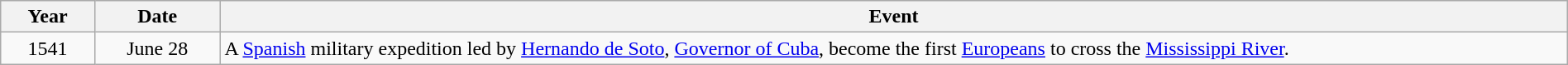<table class="wikitable" style="width:100%;">
<tr>
<th style="width:6%">Year</th>
<th style="width:8%">Date</th>
<th style="width:86%">Event</th>
</tr>
<tr>
<td align=center rowspan=1>1541</td>
<td align=center>June 28</td>
<td>A <a href='#'>Spanish</a> military expedition led by <a href='#'>Hernando de Soto</a>, <a href='#'>Governor of Cuba</a>, become the first <a href='#'>Europeans</a> to cross the <a href='#'>Mississippi River</a>.</td>
</tr>
</table>
